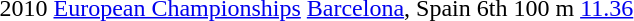<table>
<tr>
<td>2010</td>
<td><a href='#'>European Championships</a></td>
<td><a href='#'>Barcelona</a>, Spain</td>
<td>6th</td>
<td>100 m</td>
<td><a href='#'>11.36</a></td>
</tr>
</table>
